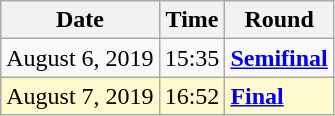<table class="wikitable">
<tr>
<th>Date</th>
<th>Time</th>
<th>Round</th>
</tr>
<tr>
<td>August 6, 2019</td>
<td>15:35</td>
<td><strong><a href='#'>Semifinal</a></strong></td>
</tr>
<tr style=background:lemonchiffon>
<td>August 7, 2019</td>
<td>16:52</td>
<td><strong><a href='#'>Final</a></strong></td>
</tr>
</table>
